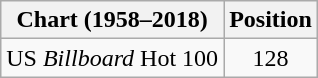<table class="wikitable">
<tr>
<th>Chart (1958–2018)</th>
<th>Position</th>
</tr>
<tr>
<td>US <em>Billboard</em> Hot 100</td>
<td style="text-align:center;">128</td>
</tr>
</table>
